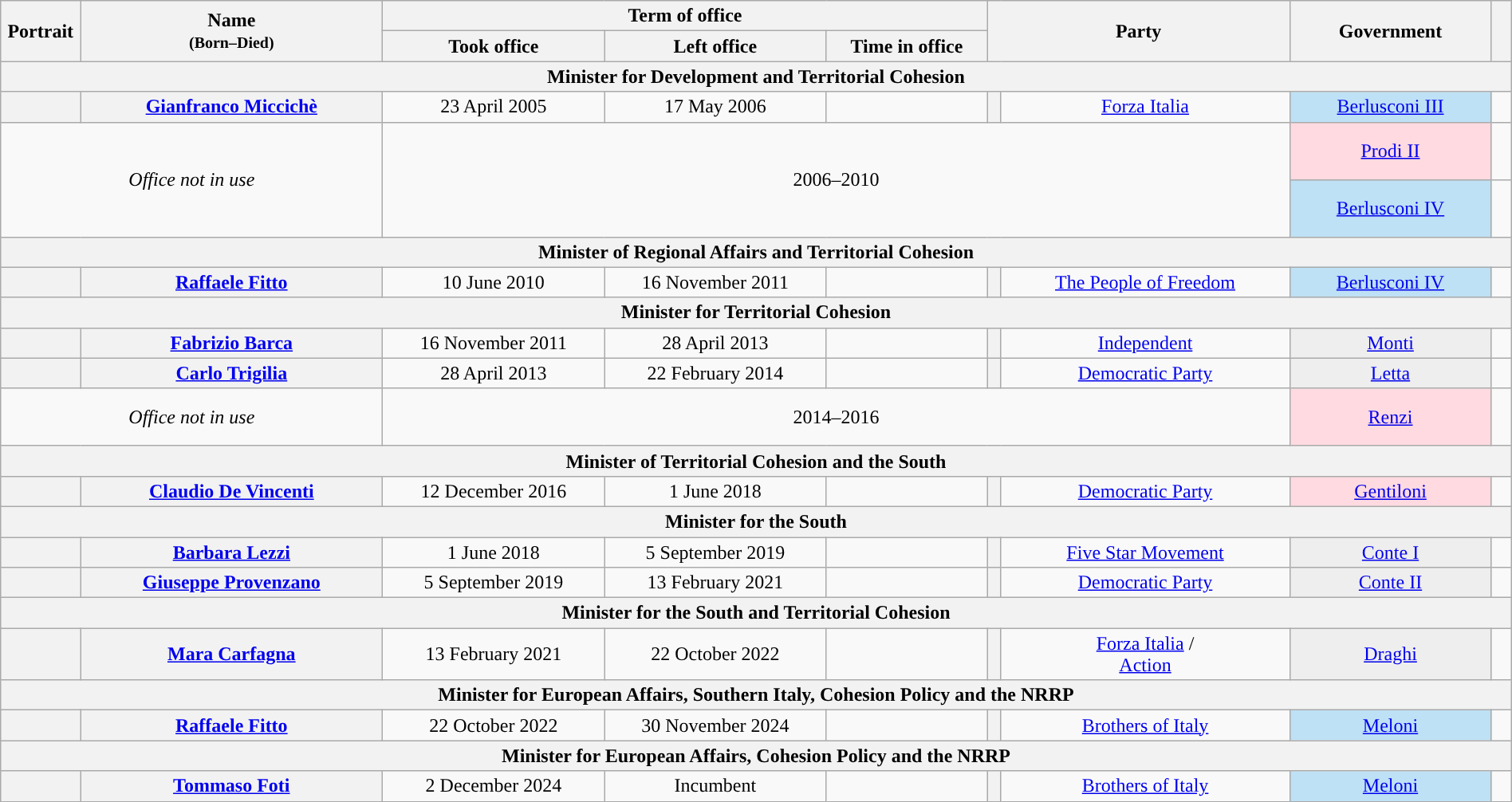<table class="wikitable" style="text-align:center; style="width=100%">
<tr>
<th width=1% rowspan=2>Portrait</th>
<th width=15% rowspan=2>Name<br><small>(Born–Died)</small></th>
<th width=30% colspan=3>Term of office</th>
<th width=15% rowspan=2 colspan=2>Party</th>
<th width=10% rowspan=2>Government</th>
<th width=1% rowspan=2></th>
</tr>
<tr style="text-align:center;">
<th width=11%>Took office</th>
<th width=11%>Left office</th>
<th width=8%>Time in office</th>
</tr>
<tr>
<th colspan=9>Minister for Development and Territorial Cohesion</th>
</tr>
<tr>
<th></th>
<th scope="row" style="font-weight:normal"><strong><a href='#'>Gianfranco Miccichè</a></strong><br></th>
<td>23 April 2005</td>
<td>17 May 2006</td>
<td></td>
<th style="background:"></th>
<td><a href='#'>Forza Italia</a></td>
<td bgcolor=#BEE1F5><a href='#'>Berlusconi III</a></td>
<td></td>
</tr>
<tr style="height:3em;">
<td rowspan=2 colspan=2><em>Office not in use</em></td>
<td rowspan=2 colspan=5 align="center">2006–2010</td>
<td bgcolor=#FFDAE1><a href='#'>Prodi II</a></td>
<td></td>
</tr>
<tr style="height:3em;">
<td bgcolor=#BEE1F5><a href='#'>Berlusconi IV</a></td>
<td></td>
</tr>
<tr>
<th colspan=9>Minister of Regional Affairs and Territorial Cohesion</th>
</tr>
<tr>
<th></th>
<th scope="row" style="font-weight:normal"><strong><a href='#'>Raffaele Fitto</a></strong><br></th>
<td>10 June 2010</td>
<td>16 November 2011</td>
<td></td>
<th style="background:"></th>
<td><a href='#'>The People of Freedom</a></td>
<td bgcolor=#BEE1F5><a href='#'>Berlusconi IV</a></td>
<td></td>
</tr>
<tr>
<th colspan=9>Minister for Territorial Cohesion</th>
</tr>
<tr>
<th></th>
<th scope="row" style="font-weight:normal"><strong><a href='#'>Fabrizio Barca</a></strong><br></th>
<td>16 November 2011</td>
<td>28 April 2013</td>
<td></td>
<th style="background:"></th>
<td><a href='#'>Independent</a></td>
<td bgcolor=#EEEEEE><a href='#'>Monti</a></td>
<td></td>
</tr>
<tr>
<th></th>
<th scope="row" style="font-weight:normal"><strong><a href='#'>Carlo Trigilia</a></strong><br></th>
<td>28 April 2013</td>
<td>22 February 2014</td>
<td></td>
<th style="background:"></th>
<td><a href='#'>Democratic Party</a></td>
<td bgcolor=#EEEEEE><a href='#'>Letta</a></td>
<td></td>
</tr>
<tr style="height:3em;">
<td colspan=2><em>Office not in use</em></td>
<td colspan=5 align="center">2014–2016</td>
<td bgcolor=#FFDAE1><a href='#'>Renzi</a></td>
<td></td>
</tr>
<tr>
<th colspan=9>Minister of Territorial Cohesion and the South</th>
</tr>
<tr>
<th></th>
<th scope="row" style="font-weight:normal"><strong><a href='#'>Claudio De Vincenti</a></strong><br></th>
<td>12 December 2016</td>
<td>1 June 2018</td>
<td></td>
<th style="background:"></th>
<td><a href='#'>Democratic Party</a></td>
<td bgcolor=#FFDAE1><a href='#'>Gentiloni</a></td>
<td></td>
</tr>
<tr>
<th colspan=9>Minister for the South</th>
</tr>
<tr>
<th></th>
<th scope="row" style="font-weight:normal"><strong><a href='#'>Barbara Lezzi</a></strong><br></th>
<td>1 June 2018</td>
<td>5 September 2019</td>
<td></td>
<th style="background:"></th>
<td><a href='#'>Five Star Movement</a></td>
<td bgcolor=#EEEEEE><a href='#'>Conte I</a></td>
<td></td>
</tr>
<tr>
<th></th>
<th scope="row" style="font-weight:normal"><strong><a href='#'>Giuseppe Provenzano</a></strong><br></th>
<td>5 September 2019</td>
<td>13 February 2021</td>
<td></td>
<th style="background:"></th>
<td><a href='#'>Democratic Party</a></td>
<td bgcolor=#EEEEEE><a href='#'>Conte II</a></td>
<td></td>
</tr>
<tr>
<th colspan=9>Minister for the South and Territorial Cohesion</th>
</tr>
<tr>
<th></th>
<th scope="row" style="font-weight:normal"><strong><a href='#'>Mara Carfagna</a></strong><br></th>
<td>13 February 2021</td>
<td>22 October 2022</td>
<td></td>
<th style="background:"></th>
<td><a href='#'>Forza Italia</a> /<br><a href='#'>Action</a></td>
<td bgcolor=#EEEEEE><a href='#'>Draghi</a></td>
<td></td>
</tr>
<tr>
<th colspan=9>Minister for European Affairs, Southern Italy, Cohesion Policy and the NRRP</th>
</tr>
<tr>
<th></th>
<th scope="row" style="font-weight:normal"><strong><a href='#'>Raffaele Fitto</a></strong><br></th>
<td>22 October 2022</td>
<td>30 November 2024</td>
<td></td>
<th style="background:"></th>
<td><a href='#'>Brothers of Italy</a></td>
<td bgcolor=#BEE1F5><a href='#'>Meloni</a></td>
<td></td>
</tr>
<tr>
<th colspan=9>Minister for European Affairs, Cohesion Policy and the NRRP</th>
</tr>
<tr>
<th></th>
<th scope="row" style="font-weight:normal"><strong><a href='#'>Tommaso Foti</a></strong><br></th>
<td>2 December 2024</td>
<td>Incumbent</td>
<td></td>
<th style="background:"></th>
<td><a href='#'>Brothers of Italy</a></td>
<td bgcolor=#BEE1F5><a href='#'>Meloni</a></td>
<td></td>
</tr>
</table>
